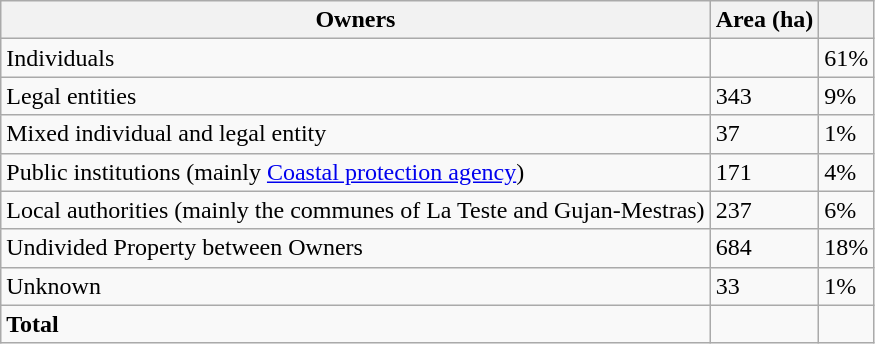<table class="wikitable">
<tr>
<th>Owners</th>
<th>Area (ha)</th>
<th></th>
</tr>
<tr>
<td>Individuals</td>
<td></td>
<td>61%</td>
</tr>
<tr>
<td>Legal entities</td>
<td>343</td>
<td>9%</td>
</tr>
<tr>
<td>Mixed individual and legal entity</td>
<td>37</td>
<td>1%</td>
</tr>
<tr>
<td>Public institutions (mainly <a href='#'>Coastal protection agency</a>)</td>
<td>171</td>
<td>4%</td>
</tr>
<tr>
<td>Local authorities (mainly the communes of La Teste and Gujan-Mestras)</td>
<td>237</td>
<td>6%</td>
</tr>
<tr>
<td>Undivided Property between Owners</td>
<td>684</td>
<td>18%</td>
</tr>
<tr>
<td>Unknown</td>
<td>33</td>
<td>1%</td>
</tr>
<tr>
<td><strong>Total</strong></td>
<td><strong></strong></td>
<td></td>
</tr>
</table>
